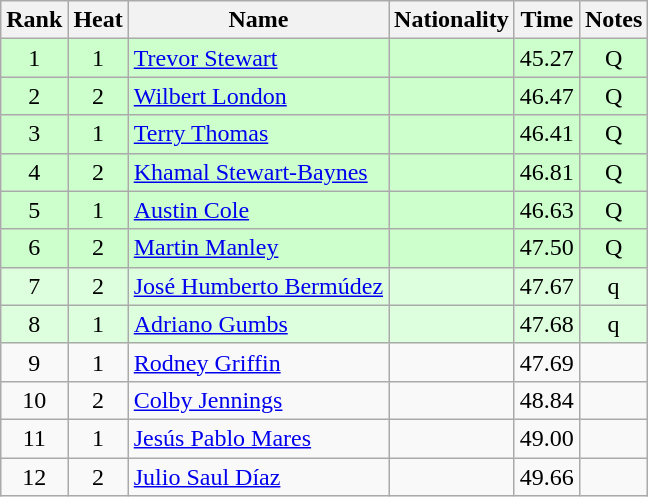<table class="wikitable sortable" style="text-align:center">
<tr>
<th>Rank</th>
<th>Heat</th>
<th>Name</th>
<th>Nationality</th>
<th>Time</th>
<th>Notes</th>
</tr>
<tr bgcolor=ccffcc>
<td>1</td>
<td>1</td>
<td align=left><a href='#'>Trevor Stewart</a></td>
<td align=left></td>
<td>45.27</td>
<td>Q</td>
</tr>
<tr bgcolor=ccffcc>
<td>2</td>
<td>2</td>
<td align=left><a href='#'>Wilbert London</a></td>
<td align=left></td>
<td>46.47</td>
<td>Q</td>
</tr>
<tr bgcolor=ccffcc>
<td>3</td>
<td>1</td>
<td align=left><a href='#'>Terry Thomas</a></td>
<td align=left></td>
<td>46.41</td>
<td>Q</td>
</tr>
<tr bgcolor=ccffcc>
<td>4</td>
<td>2</td>
<td align=left><a href='#'>Khamal Stewart-Baynes</a></td>
<td align=left></td>
<td>46.81</td>
<td>Q</td>
</tr>
<tr bgcolor=ccffcc>
<td>5</td>
<td>1</td>
<td align=left><a href='#'>Austin Cole</a></td>
<td align=left></td>
<td>46.63</td>
<td>Q</td>
</tr>
<tr bgcolor=ccffcc>
<td>6</td>
<td>2</td>
<td align=left><a href='#'>Martin Manley</a></td>
<td align=left></td>
<td>47.50</td>
<td>Q</td>
</tr>
<tr bgcolor=ddffdd>
<td>7</td>
<td>2</td>
<td align=left><a href='#'>José Humberto Bermúdez</a></td>
<td align=left></td>
<td>47.67</td>
<td>q</td>
</tr>
<tr bgcolor=ddffdd>
<td>8</td>
<td>1</td>
<td align=left><a href='#'>Adriano Gumbs</a></td>
<td align=left></td>
<td>47.68</td>
<td>q</td>
</tr>
<tr>
<td>9</td>
<td>1</td>
<td align=left><a href='#'>Rodney Griffin</a></td>
<td align=left></td>
<td>47.69</td>
<td></td>
</tr>
<tr>
<td>10</td>
<td>2</td>
<td align=left><a href='#'>Colby Jennings</a></td>
<td align=left></td>
<td>48.84</td>
<td></td>
</tr>
<tr>
<td>11</td>
<td>1</td>
<td align=left><a href='#'>Jesús Pablo Mares</a></td>
<td align=left></td>
<td>49.00</td>
<td></td>
</tr>
<tr>
<td>12</td>
<td>2</td>
<td align=left><a href='#'>Julio Saul Díaz</a></td>
<td align=left></td>
<td>49.66</td>
<td></td>
</tr>
</table>
